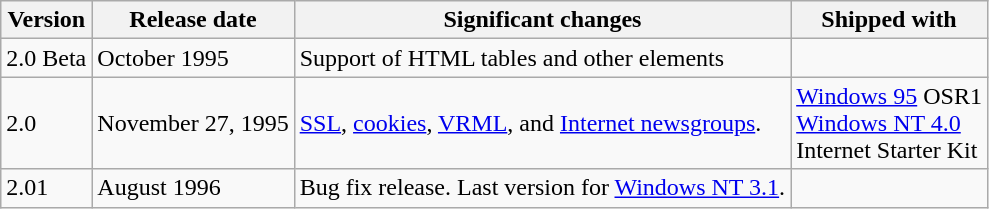<table class="wikitable">
<tr>
<th>Version</th>
<th>Release date</th>
<th>Significant changes</th>
<th>Shipped with</th>
</tr>
<tr>
<td>2.0 Beta</td>
<td>October 1995</td>
<td>Support of HTML tables and other elements</td>
<td></td>
</tr>
<tr>
<td>2.0</td>
<td>November 27, 1995</td>
<td><a href='#'>SSL</a>, <a href='#'>cookies</a>, <a href='#'>VRML</a>, and <a href='#'>Internet newsgroups</a>.</td>
<td><a href='#'>Windows 95</a> OSR1 <br> <a href='#'>Windows NT 4.0</a> <br> Internet Starter Kit</td>
</tr>
<tr>
<td>2.01</td>
<td>August 1996</td>
<td>Bug fix release. Last version for <a href='#'>Windows NT 3.1</a>.</td>
<td></td>
</tr>
</table>
